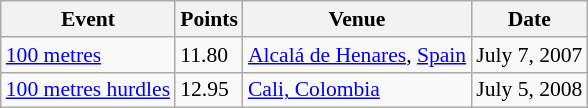<table class=wikitable style="font-size:90%">
<tr>
<th>Event</th>
<th>Points</th>
<th>Venue</th>
<th>Date</th>
</tr>
<tr>
<td><a href='#'>100 metres</a></td>
<td>11.80</td>
<td><a href='#'>Alcalá de Henares</a>, <a href='#'>Spain</a></td>
<td>July 7, 2007</td>
</tr>
<tr>
<td><a href='#'>100 metres hurdles</a></td>
<td>12.95</td>
<td><a href='#'>Cali, Colombia</a></td>
<td>July 5, 2008</td>
</tr>
</table>
